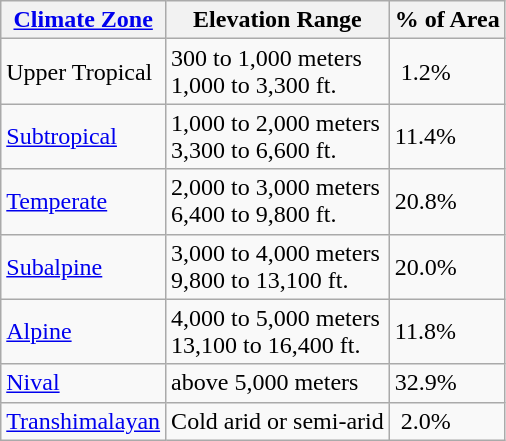<table class="wikitable">
<tr>
<th><a href='#'>Climate Zone</a></th>
<th>Elevation Range</th>
<th>% of Area</th>
</tr>
<tr>
<td>Upper Tropical</td>
<td>300 to 1,000 meters<br>1,000 to 3,300 ft.</td>
<td> 1.2%</td>
</tr>
<tr>
<td><a href='#'>Subtropical</a></td>
<td>1,000 to 2,000 meters<br>3,300 to 6,600 ft.</td>
<td>11.4%</td>
</tr>
<tr>
<td><a href='#'>Temperate</a></td>
<td>2,000 to 3,000 meters<br>6,400 to 9,800 ft.</td>
<td>20.8%</td>
</tr>
<tr>
<td><a href='#'>Subalpine</a></td>
<td>3,000 to 4,000 meters<br>9,800 to 13,100 ft.</td>
<td>20.0%</td>
</tr>
<tr>
<td><a href='#'>Alpine</a></td>
<td>4,000 to 5,000 meters<br>13,100 to 16,400 ft.</td>
<td>11.8%</td>
</tr>
<tr>
<td><a href='#'>Nival</a></td>
<td>above 5,000 meters</td>
<td>32.9%</td>
</tr>
<tr>
<td><a href='#'>Transhimalayan</a><br></td>
<td>Cold arid or semi-arid</td>
<td> 2.0%</td>
</tr>
</table>
